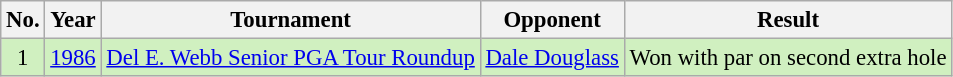<table class="wikitable" style="font-size:95%;">
<tr>
<th>No.</th>
<th>Year</th>
<th>Tournament</th>
<th>Opponent</th>
<th>Result</th>
</tr>
<tr style="background:#D0F0C0;">
<td align=center>1</td>
<td><a href='#'>1986</a></td>
<td><a href='#'>Del E. Webb Senior PGA Tour Roundup</a></td>
<td> <a href='#'>Dale Douglass</a></td>
<td>Won with par on second extra hole</td>
</tr>
</table>
